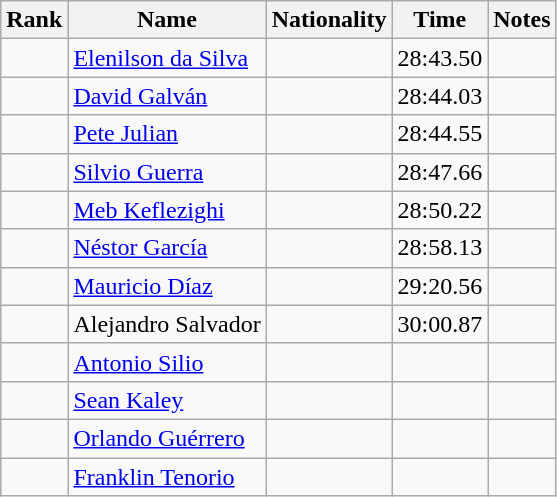<table class="wikitable sortable" style="text-align:center">
<tr>
<th>Rank</th>
<th>Name</th>
<th>Nationality</th>
<th>Time</th>
<th>Notes</th>
</tr>
<tr>
<td></td>
<td align=left><a href='#'>Elenilson da Silva</a></td>
<td align=left></td>
<td>28:43.50</td>
<td></td>
</tr>
<tr>
<td></td>
<td align=left><a href='#'>David Galván</a></td>
<td align=left></td>
<td>28:44.03</td>
<td></td>
</tr>
<tr>
<td></td>
<td align=left><a href='#'>Pete Julian</a></td>
<td align=left></td>
<td>28:44.55</td>
<td></td>
</tr>
<tr>
<td></td>
<td align=left><a href='#'>Silvio Guerra</a></td>
<td align=left></td>
<td>28:47.66</td>
<td></td>
</tr>
<tr>
<td></td>
<td align=left><a href='#'>Meb Keflezighi</a></td>
<td align=left></td>
<td>28:50.22</td>
<td></td>
</tr>
<tr>
<td></td>
<td align=left><a href='#'>Néstor García</a></td>
<td align=left></td>
<td>28:58.13</td>
<td></td>
</tr>
<tr>
<td></td>
<td align=left><a href='#'>Mauricio Díaz</a></td>
<td align=left></td>
<td>29:20.56</td>
<td></td>
</tr>
<tr>
<td></td>
<td align=left>Alejandro Salvador</td>
<td align=left></td>
<td>30:00.87</td>
<td></td>
</tr>
<tr>
<td></td>
<td align=left><a href='#'>Antonio Silio</a></td>
<td align=left></td>
<td></td>
<td></td>
</tr>
<tr>
<td></td>
<td align=left><a href='#'>Sean Kaley</a></td>
<td align=left></td>
<td></td>
<td></td>
</tr>
<tr>
<td></td>
<td align=left><a href='#'>Orlando Guérrero</a></td>
<td align=left></td>
<td></td>
<td></td>
</tr>
<tr>
<td></td>
<td align=left><a href='#'>Franklin Tenorio</a></td>
<td align=left></td>
<td></td>
<td></td>
</tr>
</table>
